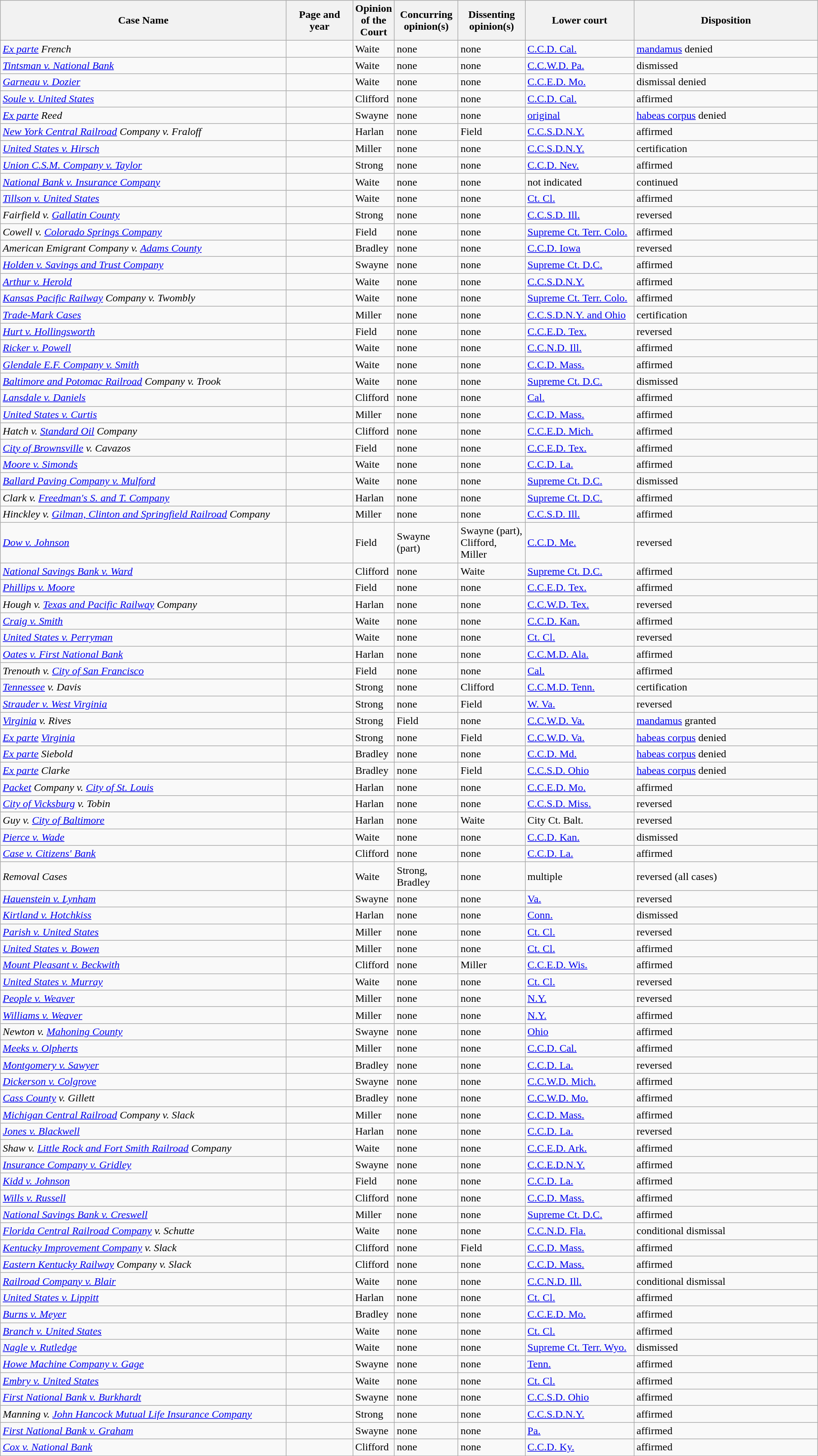<table class="wikitable sortable">
<tr>
<th scope="col" style="width: 433px;">Case Name</th>
<th scope="col" style="width: 95px;">Page and year</th>
<th scope="col" style="width: 10px;">Opinion of the Court</th>
<th scope="col" style="width: 90px;">Concurring opinion(s)</th>
<th scope="col" style="width: 95px;">Dissenting opinion(s)</th>
<th scope="col" style="width: 160px;">Lower court</th>
<th scope="col" style="width: 275px;">Disposition</th>
</tr>
<tr>
<td><em><a href='#'>Ex parte</a> French</em></td>
<td align="right"></td>
<td>Waite</td>
<td>none</td>
<td>none</td>
<td><a href='#'>C.C.D. Cal.</a></td>
<td><a href='#'>mandamus</a> denied</td>
</tr>
<tr>
<td><em><a href='#'>Tintsman v. National Bank</a></em></td>
<td align="right"></td>
<td>Waite</td>
<td>none</td>
<td>none</td>
<td><a href='#'>C.C.W.D. Pa.</a></td>
<td>dismissed</td>
</tr>
<tr>
<td><em><a href='#'>Garneau v. Dozier</a></em></td>
<td align="right"></td>
<td>Waite</td>
<td>none</td>
<td>none</td>
<td><a href='#'>C.C.E.D. Mo.</a></td>
<td>dismissal denied</td>
</tr>
<tr>
<td><em><a href='#'>Soule v. United States</a></em></td>
<td align="right"></td>
<td>Clifford</td>
<td>none</td>
<td>none</td>
<td><a href='#'>C.C.D. Cal.</a></td>
<td>affirmed</td>
</tr>
<tr>
<td><em><a href='#'>Ex parte</a> Reed</em></td>
<td align="right"></td>
<td>Swayne</td>
<td>none</td>
<td>none</td>
<td><a href='#'>original</a></td>
<td><a href='#'>habeas corpus</a> denied</td>
</tr>
<tr>
<td><em><a href='#'>New York Central Railroad</a> Company v. Fraloff</em></td>
<td align="right"></td>
<td>Harlan</td>
<td>none</td>
<td>Field</td>
<td><a href='#'>C.C.S.D.N.Y.</a></td>
<td>affirmed</td>
</tr>
<tr>
<td><em><a href='#'>United States v. Hirsch</a></em></td>
<td align="right"></td>
<td>Miller</td>
<td>none</td>
<td>none</td>
<td><a href='#'>C.C.S.D.N.Y.</a></td>
<td>certification</td>
</tr>
<tr>
<td><em><a href='#'>Union C.S.M. Company v. Taylor</a></em></td>
<td align="right"></td>
<td>Strong</td>
<td>none</td>
<td>none</td>
<td><a href='#'>C.C.D. Nev.</a></td>
<td>affirmed</td>
</tr>
<tr>
<td><em><a href='#'>National Bank v. Insurance Company</a></em></td>
<td align="right"></td>
<td>Waite</td>
<td>none</td>
<td>none</td>
<td>not indicated</td>
<td>continued</td>
</tr>
<tr>
<td><em><a href='#'>Tillson v. United States</a></em></td>
<td align="right"></td>
<td>Waite</td>
<td>none</td>
<td>none</td>
<td><a href='#'>Ct. Cl.</a></td>
<td>affirmed</td>
</tr>
<tr>
<td><em>Fairfield v. <a href='#'>Gallatin County</a></em></td>
<td align="right"></td>
<td>Strong</td>
<td>none</td>
<td>none</td>
<td><a href='#'>C.C.S.D. Ill.</a></td>
<td>reversed</td>
</tr>
<tr>
<td><em>Cowell v. <a href='#'>Colorado Springs Company</a></em></td>
<td align="right"></td>
<td>Field</td>
<td>none</td>
<td>none</td>
<td><a href='#'>Supreme Ct. Terr. Colo.</a></td>
<td>affirmed</td>
</tr>
<tr>
<td><em>American Emigrant Company v. <a href='#'>Adams County</a></em></td>
<td align="right"></td>
<td>Bradley</td>
<td>none</td>
<td>none</td>
<td><a href='#'>C.C.D. Iowa</a></td>
<td>reversed</td>
</tr>
<tr>
<td><em><a href='#'>Holden v. Savings and Trust Company</a></em></td>
<td align="right"></td>
<td>Swayne</td>
<td>none</td>
<td>none</td>
<td><a href='#'>Supreme Ct. D.C.</a></td>
<td>affirmed</td>
</tr>
<tr>
<td><em><a href='#'>Arthur v. Herold</a></em></td>
<td align="right"></td>
<td>Waite</td>
<td>none</td>
<td>none</td>
<td><a href='#'>C.C.S.D.N.Y.</a></td>
<td>affirmed</td>
</tr>
<tr>
<td><em><a href='#'>Kansas Pacific Railway</a> Company v. Twombly</em></td>
<td align="right"></td>
<td>Waite</td>
<td>none</td>
<td>none</td>
<td><a href='#'>Supreme Ct. Terr. Colo.</a></td>
<td>affirmed</td>
</tr>
<tr>
<td><em><a href='#'>Trade-Mark Cases</a></em></td>
<td align="right"></td>
<td>Miller</td>
<td>none</td>
<td>none</td>
<td><a href='#'>C.C.S.D.N.Y. and Ohio</a></td>
<td>certification</td>
</tr>
<tr>
<td><em><a href='#'>Hurt v. Hollingsworth</a></em></td>
<td align="right"></td>
<td>Field</td>
<td>none</td>
<td>none</td>
<td><a href='#'>C.C.E.D. Tex.</a></td>
<td>reversed</td>
</tr>
<tr>
<td><em><a href='#'>Ricker v. Powell</a></em></td>
<td align="right"></td>
<td>Waite</td>
<td>none</td>
<td>none</td>
<td><a href='#'>C.C.N.D. Ill.</a></td>
<td>affirmed</td>
</tr>
<tr>
<td><em><a href='#'>Glendale E.F. Company v. Smith</a></em></td>
<td align="right"></td>
<td>Waite</td>
<td>none</td>
<td>none</td>
<td><a href='#'>C.C.D. Mass.</a></td>
<td>affirmed</td>
</tr>
<tr>
<td><em><a href='#'>Baltimore and Potomac Railroad</a> Company v. Trook</em></td>
<td align="right"></td>
<td>Waite</td>
<td>none</td>
<td>none</td>
<td><a href='#'>Supreme Ct. D.C.</a></td>
<td>dismissed</td>
</tr>
<tr>
<td><em><a href='#'>Lansdale v. Daniels</a></em></td>
<td align="right"></td>
<td>Clifford</td>
<td>none</td>
<td>none</td>
<td><a href='#'>Cal.</a></td>
<td>affirmed</td>
</tr>
<tr>
<td><em><a href='#'>United States v. Curtis</a></em></td>
<td align="right"></td>
<td>Miller</td>
<td>none</td>
<td>none</td>
<td><a href='#'>C.C.D. Mass.</a></td>
<td>affirmed</td>
</tr>
<tr>
<td><em>Hatch v. <a href='#'>Standard Oil</a> Company</em></td>
<td align="right"></td>
<td>Clifford</td>
<td>none</td>
<td>none</td>
<td><a href='#'>C.C.E.D. Mich.</a></td>
<td>affirmed</td>
</tr>
<tr>
<td><em><a href='#'>City of Brownsville</a> v. Cavazos</em></td>
<td align="right"></td>
<td>Field</td>
<td>none</td>
<td>none</td>
<td><a href='#'>C.C.E.D. Tex.</a></td>
<td>affirmed</td>
</tr>
<tr>
<td><em><a href='#'>Moore v. Simonds</a></em></td>
<td align="right"></td>
<td>Waite</td>
<td>none</td>
<td>none</td>
<td><a href='#'>C.C.D. La.</a></td>
<td>affirmed</td>
</tr>
<tr>
<td><em><a href='#'>Ballard Paving Company v. Mulford</a></em></td>
<td align="right"></td>
<td>Waite</td>
<td>none</td>
<td>none</td>
<td><a href='#'>Supreme Ct. D.C.</a></td>
<td>dismissed</td>
</tr>
<tr>
<td><em>Clark v. <a href='#'>Freedman's S. and T. Company</a></em></td>
<td align="right"></td>
<td>Harlan</td>
<td>none</td>
<td>none</td>
<td><a href='#'>Supreme Ct. D.C.</a></td>
<td>affirmed</td>
</tr>
<tr>
<td><em>Hinckley v. <a href='#'>Gilman, Clinton and Springfield Railroad</a> Company</em></td>
<td align="right"></td>
<td>Miller</td>
<td>none</td>
<td>none</td>
<td><a href='#'>C.C.S.D. Ill.</a></td>
<td>affirmed</td>
</tr>
<tr>
<td><em><a href='#'>Dow v. Johnson</a></em></td>
<td align="right"></td>
<td>Field</td>
<td>Swayne (part)</td>
<td>Swayne (part), Clifford, Miller</td>
<td><a href='#'>C.C.D. Me.</a></td>
<td>reversed</td>
</tr>
<tr>
<td><em><a href='#'>National Savings Bank v. Ward</a></em></td>
<td align="right"></td>
<td>Clifford</td>
<td>none</td>
<td>Waite</td>
<td><a href='#'>Supreme Ct. D.C.</a></td>
<td>affirmed</td>
</tr>
<tr>
<td><em><a href='#'>Phillips v. Moore</a></em></td>
<td align="right"></td>
<td>Field</td>
<td>none</td>
<td>none</td>
<td><a href='#'>C.C.E.D. Tex.</a></td>
<td>affirmed</td>
</tr>
<tr>
<td><em>Hough v. <a href='#'>Texas and Pacific Railway</a> Company</em></td>
<td align="right"></td>
<td>Harlan</td>
<td>none</td>
<td>none</td>
<td><a href='#'>C.C.W.D. Tex.</a></td>
<td>reversed</td>
</tr>
<tr>
<td><em><a href='#'>Craig v. Smith</a></em></td>
<td align="right"></td>
<td>Waite</td>
<td>none</td>
<td>none</td>
<td><a href='#'>C.C.D. Kan.</a></td>
<td>affirmed</td>
</tr>
<tr>
<td><em><a href='#'>United States v. Perryman</a></em></td>
<td align="right"></td>
<td>Waite</td>
<td>none</td>
<td>none</td>
<td><a href='#'>Ct. Cl.</a></td>
<td>reversed</td>
</tr>
<tr>
<td><em><a href='#'>Oates v. First National Bank</a></em></td>
<td align="right"></td>
<td>Harlan</td>
<td>none</td>
<td>none</td>
<td><a href='#'>C.C.M.D. Ala.</a></td>
<td>affirmed</td>
</tr>
<tr>
<td><em>Trenouth v. <a href='#'>City of San Francisco</a></em></td>
<td align="right"></td>
<td>Field</td>
<td>none</td>
<td>none</td>
<td><a href='#'>Cal.</a></td>
<td>affirmed</td>
</tr>
<tr>
<td><em><a href='#'>Tennessee</a> v. Davis</em></td>
<td align="right"></td>
<td>Strong</td>
<td>none</td>
<td>Clifford</td>
<td><a href='#'>C.C.M.D. Tenn.</a></td>
<td>certification</td>
</tr>
<tr>
<td><em><a href='#'>Strauder v. West Virginia</a></em></td>
<td align="right"></td>
<td>Strong</td>
<td>none</td>
<td>Field</td>
<td><a href='#'>W. Va.</a></td>
<td>reversed</td>
</tr>
<tr>
<td><em><a href='#'>Virginia</a> v. Rives</em></td>
<td align="right"></td>
<td>Strong</td>
<td>Field</td>
<td>none</td>
<td><a href='#'>C.C.W.D. Va.</a></td>
<td><a href='#'>mandamus</a> granted</td>
</tr>
<tr>
<td><em><a href='#'>Ex parte</a> <a href='#'>Virginia</a></em></td>
<td align="right"></td>
<td>Strong</td>
<td>none</td>
<td>Field</td>
<td><a href='#'>C.C.W.D. Va.</a></td>
<td><a href='#'>habeas corpus</a> denied</td>
</tr>
<tr>
<td><em><a href='#'>Ex parte</a> Siebold</em></td>
<td align="right"></td>
<td>Bradley</td>
<td>none</td>
<td>none</td>
<td><a href='#'>C.C.D. Md.</a></td>
<td><a href='#'>habeas corpus</a> denied</td>
</tr>
<tr>
<td><em><a href='#'>Ex parte</a> Clarke</em></td>
<td align="right"></td>
<td>Bradley</td>
<td>none</td>
<td>Field</td>
<td><a href='#'>C.C.S.D. Ohio</a></td>
<td><a href='#'>habeas corpus</a> denied</td>
</tr>
<tr>
<td><em><a href='#'>Packet</a> Company v. <a href='#'>City of St. Louis</a></em></td>
<td align="right"></td>
<td>Harlan</td>
<td>none</td>
<td>none</td>
<td><a href='#'>C.C.E.D. Mo.</a></td>
<td>affirmed</td>
</tr>
<tr>
<td><em><a href='#'>City of Vicksburg</a> v. Tobin</em></td>
<td align="right"></td>
<td>Harlan</td>
<td>none</td>
<td>none</td>
<td><a href='#'>C.C.S.D. Miss.</a></td>
<td>reversed</td>
</tr>
<tr>
<td><em>Guy v. <a href='#'>City of Baltimore</a></em></td>
<td align="right"></td>
<td>Harlan</td>
<td>none</td>
<td>Waite</td>
<td>City Ct. Balt.</td>
<td>reversed</td>
</tr>
<tr>
<td><em><a href='#'>Pierce v. Wade</a></em></td>
<td align="right"></td>
<td>Waite</td>
<td>none</td>
<td>none</td>
<td><a href='#'>C.C.D. Kan.</a></td>
<td>dismissed</td>
</tr>
<tr>
<td><em><a href='#'>Case v. Citizens' Bank</a></em></td>
<td align="right"></td>
<td>Clifford</td>
<td>none</td>
<td>none</td>
<td><a href='#'>C.C.D. La.</a></td>
<td>affirmed</td>
</tr>
<tr>
<td><em>Removal Cases</em></td>
<td align="right"></td>
<td>Waite</td>
<td>Strong, Bradley</td>
<td>none</td>
<td>multiple</td>
<td>reversed (all cases)</td>
</tr>
<tr>
<td><em><a href='#'>Hauenstein v. Lynham</a></em></td>
<td align="right"></td>
<td>Swayne</td>
<td>none</td>
<td>none</td>
<td><a href='#'>Va.</a></td>
<td>reversed</td>
</tr>
<tr>
<td><em><a href='#'>Kirtland v. Hotchkiss</a></em></td>
<td align="right"></td>
<td>Harlan</td>
<td>none</td>
<td>none</td>
<td><a href='#'>Conn.</a></td>
<td>dismissed</td>
</tr>
<tr>
<td><em><a href='#'>Parish v. United States</a></em></td>
<td align="right"></td>
<td>Miller</td>
<td>none</td>
<td>none</td>
<td><a href='#'>Ct. Cl.</a></td>
<td>reversed</td>
</tr>
<tr>
<td><em><a href='#'>United States v. Bowen</a></em></td>
<td align="right"></td>
<td>Miller</td>
<td>none</td>
<td>none</td>
<td><a href='#'>Ct. Cl.</a></td>
<td>affirmed</td>
</tr>
<tr>
<td><em><a href='#'>Mount Pleasant v. Beckwith</a></em></td>
<td align="right"></td>
<td>Clifford</td>
<td>none</td>
<td>Miller</td>
<td><a href='#'>C.C.E.D. Wis.</a></td>
<td>affirmed</td>
</tr>
<tr>
<td><em><a href='#'>United States v. Murray</a></em></td>
<td align="right"></td>
<td>Waite</td>
<td>none</td>
<td>none</td>
<td><a href='#'>Ct. Cl.</a></td>
<td>reversed</td>
</tr>
<tr>
<td><em><a href='#'>People v. Weaver</a></em></td>
<td align="right"></td>
<td>Miller</td>
<td>none</td>
<td>none</td>
<td><a href='#'>N.Y.</a></td>
<td>reversed</td>
</tr>
<tr>
<td><em><a href='#'>Williams v. Weaver</a></em></td>
<td align="right"></td>
<td>Miller</td>
<td>none</td>
<td>none</td>
<td><a href='#'>N.Y.</a></td>
<td>affirmed</td>
</tr>
<tr>
<td><em>Newton v. <a href='#'>Mahoning County</a></em></td>
<td align="right"></td>
<td>Swayne</td>
<td>none</td>
<td>none</td>
<td><a href='#'>Ohio</a></td>
<td>affirmed</td>
</tr>
<tr>
<td><em><a href='#'>Meeks v. Olpherts</a></em></td>
<td align="right"></td>
<td>Miller</td>
<td>none</td>
<td>none</td>
<td><a href='#'>C.C.D. Cal.</a></td>
<td>affirmed</td>
</tr>
<tr>
<td><em><a href='#'>Montgomery v. Sawyer</a></em></td>
<td align="right"></td>
<td>Bradley</td>
<td>none</td>
<td>none</td>
<td><a href='#'>C.C.D. La.</a></td>
<td>reversed</td>
</tr>
<tr>
<td><em><a href='#'>Dickerson v. Colgrove</a></em></td>
<td align="right"></td>
<td>Swayne</td>
<td>none</td>
<td>none</td>
<td><a href='#'>C.C.W.D. Mich.</a></td>
<td>affirmed</td>
</tr>
<tr>
<td><em><a href='#'>Cass County</a> v. Gillett</em></td>
<td align="right"></td>
<td>Bradley</td>
<td>none</td>
<td>none</td>
<td><a href='#'>C.C.W.D. Mo.</a></td>
<td>affirmed</td>
</tr>
<tr>
<td><em><a href='#'>Michigan Central Railroad</a> Company v. Slack</em></td>
<td align="right"></td>
<td>Miller</td>
<td>none</td>
<td>none</td>
<td><a href='#'>C.C.D. Mass.</a></td>
<td>affirmed</td>
</tr>
<tr>
<td><em><a href='#'>Jones v. Blackwell</a></em></td>
<td align="right"></td>
<td>Harlan</td>
<td>none</td>
<td>none</td>
<td><a href='#'>C.C.D. La.</a></td>
<td>reversed</td>
</tr>
<tr>
<td><em>Shaw v. <a href='#'>Little Rock and Fort Smith Railroad</a> Company</em></td>
<td align="right"></td>
<td>Waite</td>
<td>none</td>
<td>none</td>
<td><a href='#'>C.C.E.D. Ark.</a></td>
<td>affirmed</td>
</tr>
<tr>
<td><em><a href='#'>Insurance Company v. Gridley</a></em></td>
<td align="right"></td>
<td>Swayne</td>
<td>none</td>
<td>none</td>
<td><a href='#'>C.C.E.D.N.Y.</a></td>
<td>affirmed</td>
</tr>
<tr>
<td><em><a href='#'>Kidd v. Johnson</a></em></td>
<td align="right"></td>
<td>Field</td>
<td>none</td>
<td>none</td>
<td><a href='#'>C.C.D. La.</a></td>
<td>affirmed</td>
</tr>
<tr>
<td><em><a href='#'>Wills v. Russell</a></em></td>
<td align="right"></td>
<td>Clifford</td>
<td>none</td>
<td>none</td>
<td><a href='#'>C.C.D. Mass.</a></td>
<td>affirmed</td>
</tr>
<tr>
<td><em><a href='#'>National Savings Bank v. Creswell</a></em></td>
<td align="right"></td>
<td>Miller</td>
<td>none</td>
<td>none</td>
<td><a href='#'>Supreme Ct. D.C.</a></td>
<td>affirmed</td>
</tr>
<tr>
<td><em><a href='#'>Florida Central Railroad Company</a> v. Schutte</em></td>
<td align="right"></td>
<td>Waite</td>
<td>none</td>
<td>none</td>
<td><a href='#'>C.C.N.D. Fla.</a></td>
<td>conditional dismissal</td>
</tr>
<tr>
<td><em><a href='#'>Kentucky Improvement Company</a> v. Slack</em></td>
<td align="right"></td>
<td>Clifford</td>
<td>none</td>
<td>Field</td>
<td><a href='#'>C.C.D. Mass.</a></td>
<td>affirmed</td>
</tr>
<tr>
<td><em><a href='#'>Eastern Kentucky Railway</a> Company v. Slack</em></td>
<td align="right"></td>
<td>Clifford</td>
<td>none</td>
<td>none</td>
<td><a href='#'>C.C.D. Mass.</a></td>
<td>affirmed</td>
</tr>
<tr>
<td><em><a href='#'>Railroad Company v. Blair</a></em></td>
<td align="right"></td>
<td>Waite</td>
<td>none</td>
<td>none</td>
<td><a href='#'>C.C.N.D. Ill.</a></td>
<td>conditional dismissal</td>
</tr>
<tr>
<td><em><a href='#'>United States v. Lippitt</a></em></td>
<td align="right"></td>
<td>Harlan</td>
<td>none</td>
<td>none</td>
<td><a href='#'>Ct. Cl.</a></td>
<td>affirmed</td>
</tr>
<tr>
<td><em><a href='#'>Burns v. Meyer</a></em></td>
<td align="right"></td>
<td>Bradley</td>
<td>none</td>
<td>none</td>
<td><a href='#'>C.C.E.D. Mo.</a></td>
<td>affirmed</td>
</tr>
<tr>
<td><em><a href='#'>Branch v. United States</a></em></td>
<td align="right"></td>
<td>Waite</td>
<td>none</td>
<td>none</td>
<td><a href='#'>Ct. Cl.</a></td>
<td>affirmed</td>
</tr>
<tr>
<td><em><a href='#'>Nagle v. Rutledge</a></em></td>
<td align="right"></td>
<td>Waite</td>
<td>none</td>
<td>none</td>
<td><a href='#'>Supreme Ct. Terr. Wyo.</a></td>
<td>dismissed</td>
</tr>
<tr>
<td><em><a href='#'>Howe Machine Company v. Gage</a></em></td>
<td align="right"></td>
<td>Swayne</td>
<td>none</td>
<td>none</td>
<td><a href='#'>Tenn.</a></td>
<td>affirmed</td>
</tr>
<tr>
<td><em><a href='#'>Embry v. United States</a></em></td>
<td align="right"></td>
<td>Waite</td>
<td>none</td>
<td>none</td>
<td><a href='#'>Ct. Cl.</a></td>
<td>affirmed</td>
</tr>
<tr>
<td><em><a href='#'>First National Bank v. Burkhardt</a></em></td>
<td align="right"></td>
<td>Swayne</td>
<td>none</td>
<td>none</td>
<td><a href='#'>C.C.S.D. Ohio</a></td>
<td>affirmed</td>
</tr>
<tr>
<td><em>Manning v. <a href='#'>John Hancock Mutual Life Insurance Company</a></em></td>
<td align="right"></td>
<td>Strong</td>
<td>none</td>
<td>none</td>
<td><a href='#'>C.C.S.D.N.Y.</a></td>
<td>affirmed</td>
</tr>
<tr>
<td><em><a href='#'>First National Bank v. Graham</a></em></td>
<td align="right"></td>
<td>Swayne</td>
<td>none</td>
<td>none</td>
<td><a href='#'>Pa.</a></td>
<td>affirmed</td>
</tr>
<tr>
<td><em><a href='#'>Cox v. National Bank</a></em></td>
<td align="right"></td>
<td>Clifford</td>
<td>none</td>
<td>none</td>
<td><a href='#'>C.C.D. Ky.</a></td>
<td>affirmed</td>
</tr>
<tr>
</tr>
</table>
